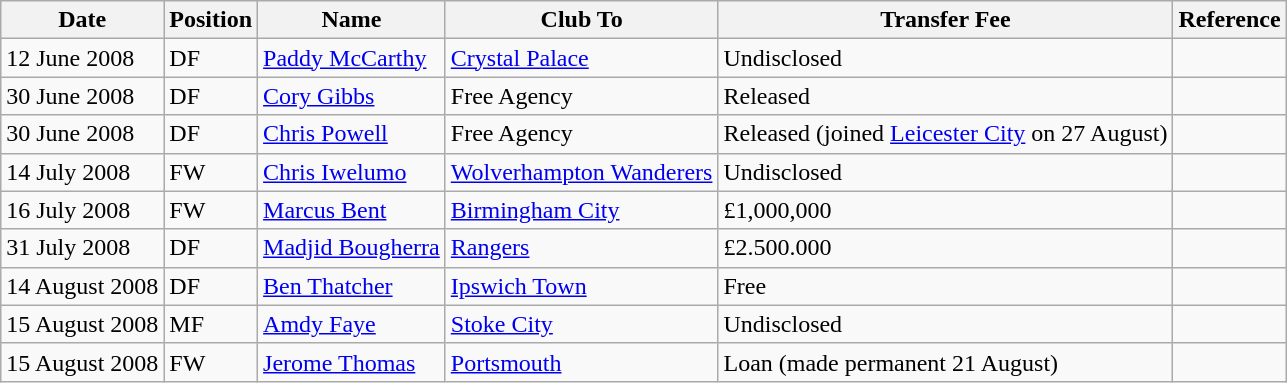<table class="wikitable">
<tr>
<th>Date</th>
<th>Position</th>
<th>Name</th>
<th>Club To</th>
<th>Transfer Fee</th>
<th>Reference</th>
</tr>
<tr>
<td>12 June 2008</td>
<td>DF</td>
<td><a href='#'>Paddy McCarthy</a></td>
<td><a href='#'>Crystal Palace</a></td>
<td>Undisclosed</td>
<td></td>
</tr>
<tr>
<td>30 June 2008</td>
<td>DF</td>
<td><a href='#'>Cory Gibbs</a></td>
<td>Free Agency</td>
<td>Released</td>
<td></td>
</tr>
<tr>
<td>30 June 2008</td>
<td>DF</td>
<td><a href='#'>Chris Powell</a></td>
<td>Free Agency</td>
<td>Released (joined <a href='#'>Leicester City</a> on 27 August)</td>
<td></td>
</tr>
<tr>
<td>14 July 2008</td>
<td>FW</td>
<td><a href='#'>Chris Iwelumo</a></td>
<td><a href='#'>Wolverhampton Wanderers</a></td>
<td>Undisclosed</td>
<td></td>
</tr>
<tr>
<td>16 July 2008</td>
<td>FW</td>
<td><a href='#'>Marcus Bent</a></td>
<td><a href='#'>Birmingham City</a></td>
<td>£1,000,000</td>
<td></td>
</tr>
<tr>
<td>31 July 2008</td>
<td>DF</td>
<td><a href='#'>Madjid Bougherra</a></td>
<td><a href='#'>Rangers</a></td>
<td>£2.500.000</td>
<td></td>
</tr>
<tr>
<td>14 August 2008</td>
<td>DF</td>
<td><a href='#'>Ben Thatcher</a></td>
<td><a href='#'>Ipswich Town</a></td>
<td>Free</td>
<td></td>
</tr>
<tr>
<td>15 August 2008</td>
<td>MF</td>
<td><a href='#'>Amdy Faye</a></td>
<td><a href='#'>Stoke City</a></td>
<td>Undisclosed</td>
<td></td>
</tr>
<tr>
<td>15 August 2008</td>
<td>FW</td>
<td><a href='#'>Jerome Thomas</a></td>
<td><a href='#'>Portsmouth</a></td>
<td>Loan (made permanent 21 August)</td>
<td></td>
</tr>
</table>
